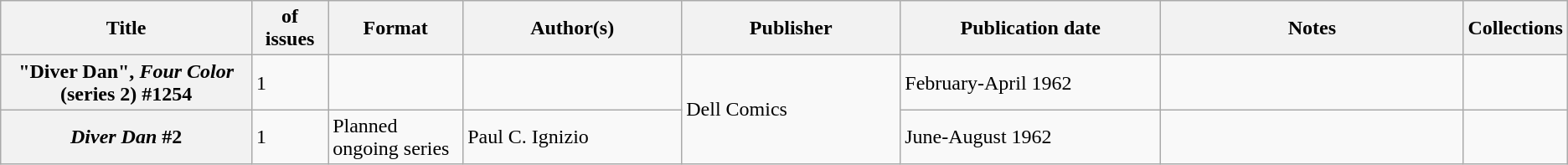<table class="wikitable">
<tr>
<th>Title</th>
<th style="width:40pt"> of issues</th>
<th style="width:75pt">Format</th>
<th style="width:125pt">Author(s)</th>
<th style="width:125pt">Publisher</th>
<th style="width:150pt">Publication date</th>
<th style="width:175pt">Notes</th>
<th>Collections</th>
</tr>
<tr>
<th>"Diver Dan", <em>Four Color</em> (series 2) #1254</th>
<td>1</td>
<td></td>
<td></td>
<td rowspan="2">Dell Comics</td>
<td>February-April 1962</td>
<td></td>
<td></td>
</tr>
<tr>
<th><em>Diver Dan</em> #2</th>
<td>1</td>
<td>Planned ongoing series</td>
<td>Paul C. Ignizio</td>
<td>June-August 1962</td>
<td></td>
<td></td>
</tr>
</table>
